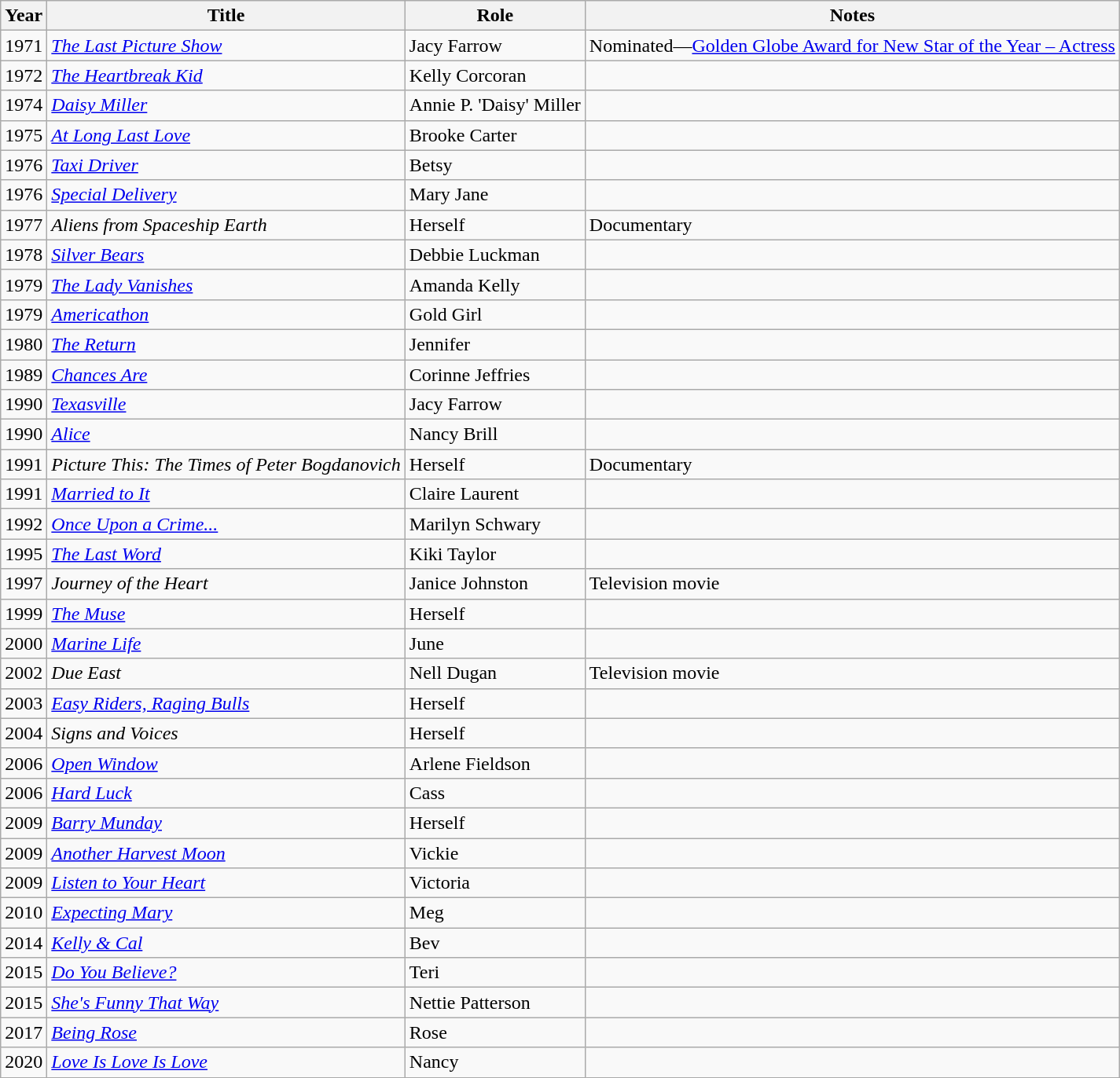<table class="wikitable sortable">
<tr>
<th>Year</th>
<th>Title</th>
<th>Role</th>
<th class="unsortable">Notes</th>
</tr>
<tr>
<td>1971</td>
<td><em><a href='#'>The Last Picture Show</a></em></td>
<td>Jacy Farrow</td>
<td>Nominated—<a href='#'>Golden Globe Award for New Star of the Year – Actress</a></td>
</tr>
<tr>
<td>1972</td>
<td><em><a href='#'>The Heartbreak Kid</a></em></td>
<td>Kelly Corcoran</td>
<td></td>
</tr>
<tr>
<td>1974</td>
<td><em><a href='#'>Daisy Miller</a></em></td>
<td>Annie P. 'Daisy' Miller</td>
<td></td>
</tr>
<tr>
<td>1975</td>
<td><em><a href='#'>At Long Last Love</a></em></td>
<td>Brooke Carter</td>
<td></td>
</tr>
<tr>
<td>1976</td>
<td><em><a href='#'>Taxi Driver</a></em></td>
<td>Betsy</td>
<td></td>
</tr>
<tr>
<td>1976</td>
<td><em><a href='#'>Special Delivery</a></em></td>
<td>Mary Jane</td>
<td></td>
</tr>
<tr>
<td>1977</td>
<td><em>Aliens from Spaceship Earth</em></td>
<td>Herself</td>
<td>Documentary</td>
</tr>
<tr>
<td>1978</td>
<td><em><a href='#'>Silver Bears</a></em></td>
<td>Debbie Luckman</td>
<td></td>
</tr>
<tr>
<td>1979</td>
<td><em><a href='#'>The Lady Vanishes</a></em></td>
<td>Amanda Kelly</td>
<td></td>
</tr>
<tr>
<td>1979</td>
<td><em><a href='#'>Americathon</a></em></td>
<td>Gold Girl</td>
<td></td>
</tr>
<tr>
<td>1980</td>
<td><em><a href='#'>The Return</a></em></td>
<td>Jennifer</td>
<td></td>
</tr>
<tr>
<td>1989</td>
<td><em><a href='#'>Chances Are</a></em></td>
<td>Corinne Jeffries</td>
<td></td>
</tr>
<tr>
<td>1990</td>
<td><em><a href='#'>Texasville</a></em></td>
<td>Jacy Farrow</td>
<td></td>
</tr>
<tr>
<td>1990</td>
<td><em><a href='#'>Alice</a></em></td>
<td>Nancy Brill</td>
<td></td>
</tr>
<tr>
<td>1991</td>
<td><em>Picture This: The Times of Peter Bogdanovich</em></td>
<td>Herself</td>
<td>Documentary</td>
</tr>
<tr>
<td>1991</td>
<td><em><a href='#'>Married to It</a></em></td>
<td>Claire Laurent</td>
<td></td>
</tr>
<tr>
<td>1992</td>
<td><em><a href='#'>Once Upon a Crime...</a></em></td>
<td>Marilyn Schwary</td>
<td></td>
</tr>
<tr>
<td>1995</td>
<td><em><a href='#'>The Last Word</a></em></td>
<td>Kiki Taylor</td>
<td></td>
</tr>
<tr>
<td>1997</td>
<td><em>Journey of the Heart</em></td>
<td>Janice Johnston</td>
<td>Television movie</td>
</tr>
<tr>
<td>1999</td>
<td><em><a href='#'>The Muse</a></em></td>
<td>Herself</td>
<td></td>
</tr>
<tr>
<td>2000</td>
<td><em><a href='#'>Marine Life</a></em></td>
<td>June</td>
<td></td>
</tr>
<tr>
<td>2002</td>
<td><em>Due East</em></td>
<td>Nell Dugan</td>
<td>Television movie</td>
</tr>
<tr>
<td>2003</td>
<td><em><a href='#'>Easy Riders, Raging Bulls</a></em></td>
<td>Herself</td>
<td></td>
</tr>
<tr>
<td>2004</td>
<td><em>Signs and Voices</em></td>
<td>Herself</td>
<td></td>
</tr>
<tr>
<td>2006</td>
<td><em><a href='#'>Open Window</a></em></td>
<td>Arlene Fieldson</td>
<td></td>
</tr>
<tr>
<td>2006</td>
<td><em><a href='#'>Hard Luck</a></em></td>
<td>Cass</td>
<td></td>
</tr>
<tr>
<td>2009</td>
<td><em><a href='#'>Barry Munday</a></em></td>
<td>Herself</td>
<td></td>
</tr>
<tr>
<td>2009</td>
<td><em><a href='#'>Another Harvest Moon</a></em></td>
<td>Vickie</td>
<td></td>
</tr>
<tr>
<td>2009</td>
<td><em><a href='#'>Listen to Your Heart</a></em></td>
<td>Victoria</td>
<td></td>
</tr>
<tr>
<td>2010</td>
<td><em><a href='#'>Expecting Mary</a></em></td>
<td>Meg</td>
<td></td>
</tr>
<tr>
<td>2014</td>
<td><em><a href='#'>Kelly & Cal</a></em></td>
<td>Bev</td>
<td></td>
</tr>
<tr>
<td>2015</td>
<td><em><a href='#'>Do You Believe?</a></em></td>
<td>Teri</td>
<td></td>
</tr>
<tr>
<td>2015</td>
<td><em><a href='#'>She's Funny That Way</a></em></td>
<td>Nettie Patterson</td>
<td></td>
</tr>
<tr>
<td>2017</td>
<td><em><a href='#'>Being Rose</a></em></td>
<td>Rose</td>
<td></td>
</tr>
<tr>
<td>2020</td>
<td><em><a href='#'>Love Is Love Is Love</a></em></td>
<td>Nancy</td>
</tr>
</table>
